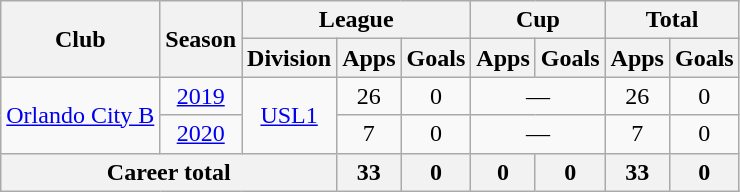<table class="wikitable" style="text-align:center;">
<tr>
<th rowspan="2">Club</th>
<th rowspan="2">Season</th>
<th colspan="3">League</th>
<th colspan="2">Cup</th>
<th colspan="2">Total</th>
</tr>
<tr>
<th>Division</th>
<th>Apps</th>
<th>Goals</th>
<th>Apps</th>
<th>Goals</th>
<th>Apps</th>
<th>Goals</th>
</tr>
<tr>
<td rowspan="2"><a href='#'>Orlando City B</a></td>
<td><a href='#'>2019</a></td>
<td rowspan="2"><a href='#'>USL1</a></td>
<td>26</td>
<td>0</td>
<td colspan="2">—</td>
<td>26</td>
<td>0</td>
</tr>
<tr>
<td><a href='#'>2020</a></td>
<td>7</td>
<td>0</td>
<td colspan="2">—</td>
<td>7</td>
<td>0</td>
</tr>
<tr>
<th colspan="3">Career total</th>
<th>33</th>
<th>0</th>
<th>0</th>
<th>0</th>
<th>33</th>
<th>0</th>
</tr>
</table>
